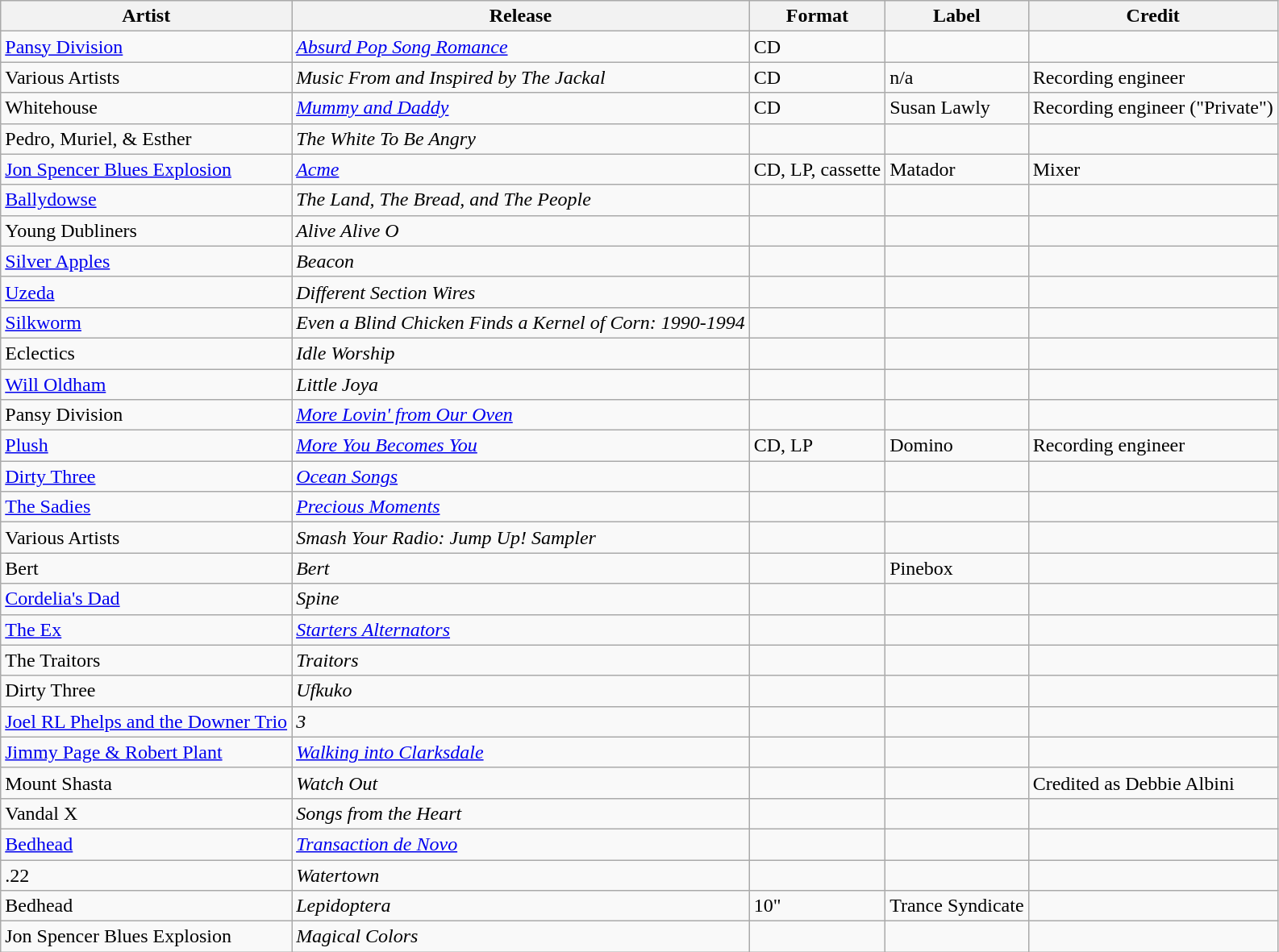<table class="wikitable sortable">
<tr>
<th>Artist</th>
<th>Release</th>
<th>Format</th>
<th>Label</th>
<th>Credit</th>
</tr>
<tr>
<td><a href='#'>Pansy Division</a></td>
<td><em><a href='#'>Absurd Pop Song Romance</a></em></td>
<td>CD</td>
<td></td>
<td></td>
</tr>
<tr>
<td>Various Artists</td>
<td><em>Music From and Inspired by The Jackal</em></td>
<td>CD</td>
<td>n/a</td>
<td>Recording engineer</td>
</tr>
<tr>
<td>Whitehouse</td>
<td><em><a href='#'>Mummy and Daddy</a></em></td>
<td>CD</td>
<td>Susan Lawly</td>
<td>Recording engineer ("Private")</td>
</tr>
<tr>
<td>Pedro, Muriel, & Esther</td>
<td><em>The White To Be Angry</em></td>
<td></td>
<td></td>
<td></td>
</tr>
<tr>
<td><a href='#'>Jon Spencer Blues Explosion</a></td>
<td><a href='#'><em>Acme</em></a></td>
<td>CD, LP, cassette</td>
<td>Matador</td>
<td>Mixer</td>
</tr>
<tr>
<td><a href='#'>Ballydowse</a></td>
<td><em>The Land, The Bread, and The People</em></td>
<td></td>
<td></td>
<td></td>
</tr>
<tr>
<td>Young Dubliners</td>
<td><em>Alive Alive O</em></td>
<td></td>
<td></td>
<td></td>
</tr>
<tr>
<td><a href='#'>Silver Apples</a></td>
<td><em>Beacon</em></td>
<td></td>
<td></td>
<td></td>
</tr>
<tr>
<td><a href='#'>Uzeda</a></td>
<td><em>Different Section Wires</em></td>
<td></td>
<td></td>
<td></td>
</tr>
<tr>
<td><a href='#'>Silkworm</a></td>
<td><em>Even a Blind Chicken Finds a Kernel of Corn: 1990-1994</em></td>
<td></td>
<td></td>
<td></td>
</tr>
<tr>
<td>Eclectics</td>
<td><em>Idle Worship</em></td>
<td></td>
<td></td>
<td></td>
</tr>
<tr>
<td><a href='#'>Will Oldham</a></td>
<td><em>Little Joya</em></td>
<td></td>
<td></td>
<td></td>
</tr>
<tr>
<td>Pansy Division</td>
<td><em><a href='#'>More Lovin' from Our Oven</a></em></td>
<td></td>
<td></td>
<td></td>
</tr>
<tr>
<td><a href='#'>Plush</a></td>
<td><em><a href='#'>More You Becomes You</a></em></td>
<td>CD, LP</td>
<td>Domino</td>
<td>Recording engineer</td>
</tr>
<tr>
<td><a href='#'>Dirty Three</a></td>
<td><em><a href='#'>Ocean Songs</a></em></td>
<td></td>
<td></td>
<td></td>
</tr>
<tr>
<td><a href='#'>The Sadies</a></td>
<td><a href='#'><em>Precious Moments</em></a></td>
<td></td>
<td></td>
<td></td>
</tr>
<tr>
<td>Various Artists</td>
<td><em>Smash Your Radio: Jump Up! Sampler</em></td>
<td></td>
<td></td>
<td></td>
</tr>
<tr>
<td>Bert</td>
<td><em>Bert</em></td>
<td></td>
<td>Pinebox</td>
<td></td>
</tr>
<tr>
<td><a href='#'>Cordelia's Dad</a></td>
<td><em>Spine</em></td>
<td></td>
<td></td>
<td></td>
</tr>
<tr>
<td><a href='#'>The Ex</a></td>
<td><em><a href='#'>Starters Alternators</a></em></td>
<td></td>
<td></td>
<td></td>
</tr>
<tr>
<td>The Traitors</td>
<td><em>Traitors</em></td>
<td></td>
<td></td>
<td></td>
</tr>
<tr>
<td>Dirty Three</td>
<td><em>Ufkuko</em></td>
<td></td>
<td></td>
<td></td>
</tr>
<tr>
<td><a href='#'>Joel RL Phelps and the Downer Trio</a></td>
<td><em>3</em></td>
<td></td>
<td></td>
<td></td>
</tr>
<tr>
<td><a href='#'>Jimmy Page & Robert Plant</a></td>
<td><em><a href='#'>Walking into Clarksdale</a></em></td>
<td></td>
<td></td>
<td></td>
</tr>
<tr>
<td>Mount Shasta</td>
<td><em>Watch Out</em></td>
<td></td>
<td></td>
<td>Credited as Debbie Albini</td>
</tr>
<tr>
<td>Vandal X</td>
<td><em>Songs from the Heart</em></td>
<td></td>
<td></td>
<td></td>
</tr>
<tr>
<td><a href='#'>Bedhead</a></td>
<td><em><a href='#'>Transaction de Novo</a></em></td>
<td></td>
<td></td>
<td></td>
</tr>
<tr>
<td>.22</td>
<td><em>Watertown</em></td>
<td></td>
<td></td>
<td></td>
</tr>
<tr>
<td>Bedhead</td>
<td><em>Lepidoptera</em></td>
<td>10"</td>
<td>Trance Syndicate</td>
<td></td>
</tr>
<tr>
<td>Jon Spencer Blues Explosion</td>
<td><em>Magical Colors</em></td>
<td></td>
<td></td>
<td></td>
</tr>
</table>
